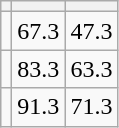<table class="wikitable">
<tr>
<th></th>
<th></th>
<th></th>
</tr>
<tr>
<td></td>
<td>67.3</td>
<td>47.3</td>
</tr>
<tr>
<td></td>
<td>83.3</td>
<td>63.3</td>
</tr>
<tr>
<td></td>
<td>91.3</td>
<td>71.3</td>
</tr>
</table>
